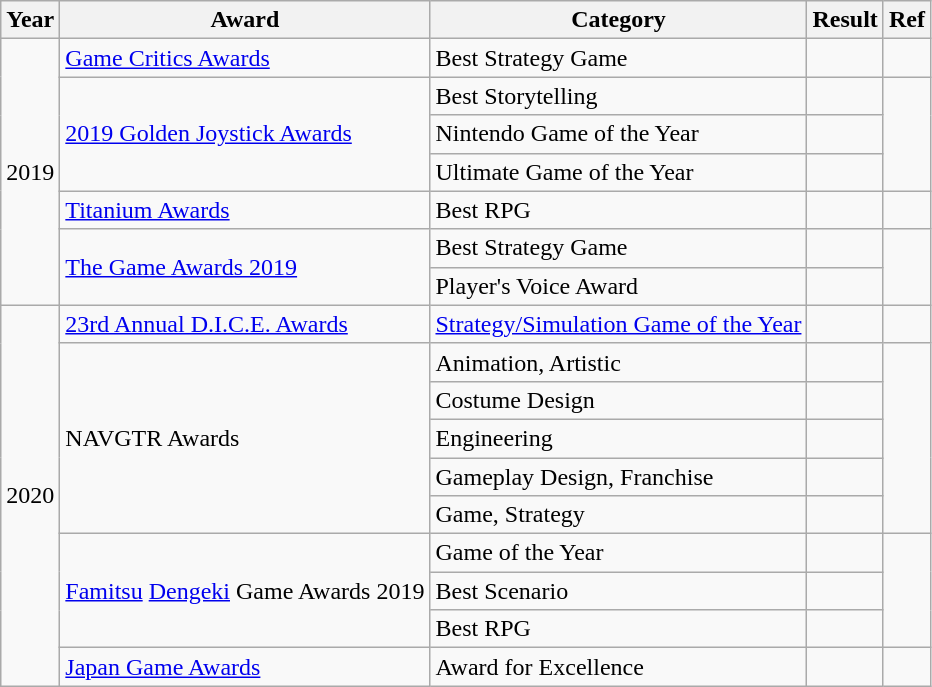<table class="wikitable sortable">
<tr>
<th>Year</th>
<th>Award</th>
<th>Category</th>
<th>Result</th>
<th>Ref</th>
</tr>
<tr>
<td rowspan="7" style="text-align:center;">2019</td>
<td><a href='#'>Game Critics Awards</a></td>
<td>Best Strategy Game</td>
<td></td>
<td style="text-align:center;"></td>
</tr>
<tr>
<td rowspan="3"><a href='#'>2019 Golden Joystick Awards</a></td>
<td>Best Storytelling</td>
<td></td>
<td rowspan="3" style="text-align:center;"></td>
</tr>
<tr>
<td>Nintendo Game of the Year</td>
<td></td>
</tr>
<tr>
<td>Ultimate Game of the Year</td>
<td></td>
</tr>
<tr>
<td><a href='#'>Titanium Awards</a></td>
<td>Best RPG</td>
<td></td>
<td style="text-align:center;"></td>
</tr>
<tr>
<td rowspan="2"><a href='#'>The Game Awards 2019</a></td>
<td>Best Strategy Game</td>
<td></td>
<td rowspan="2" style="text-align:center;"></td>
</tr>
<tr>
<td>Player's Voice Award</td>
<td></td>
</tr>
<tr>
<td rowspan="10" style="text-align:center;">2020</td>
<td><a href='#'>23rd Annual D.I.C.E. Awards</a></td>
<td><a href='#'>Strategy/Simulation Game of the Year</a></td>
<td></td>
<td style="text-align:center;"></td>
</tr>
<tr>
<td rowspan="5">NAVGTR Awards</td>
<td>Animation, Artistic</td>
<td></td>
<td rowspan="5" style="text-align:center;"></td>
</tr>
<tr>
<td>Costume Design</td>
<td></td>
</tr>
<tr>
<td>Engineering</td>
<td></td>
</tr>
<tr>
<td>Gameplay Design, Franchise</td>
<td></td>
</tr>
<tr>
<td>Game, Strategy</td>
<td></td>
</tr>
<tr>
<td rowspan="3"><a href='#'>Famitsu</a> <a href='#'>Dengeki</a> Game Awards 2019</td>
<td>Game of the Year</td>
<td></td>
<td rowspan="3" style="text-align:center;"></td>
</tr>
<tr>
<td>Best Scenario</td>
<td></td>
</tr>
<tr>
<td>Best RPG</td>
<td></td>
</tr>
<tr>
<td><a href='#'>Japan Game Awards</a></td>
<td>Award for Excellence</td>
<td></td>
<td style="text-align:center;"></td>
</tr>
</table>
